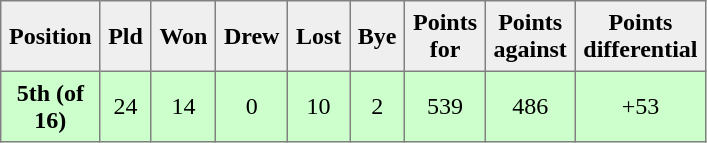<table style=border-collapse:collapse border=1 cellspacing=0 cellpadding=5>
<tr style="text-align:center; background:#efefef;">
<th width=20>Position</th>
<th width=20>Pld</th>
<th width=20>Won</th>
<th width=20>Drew</th>
<th width=20>Lost</th>
<th width=20>Bye</th>
<th width=20>Points for</th>
<th width=20>Points against</th>
<th width=25>Points differential</th>
</tr>
<tr style="text-align:center; background:#cfc;">
<td><strong>5th (of 16)</strong></td>
<td>24</td>
<td>14</td>
<td>0</td>
<td>10</td>
<td>2</td>
<td>539</td>
<td>486</td>
<td>+53</td>
</tr>
</table>
